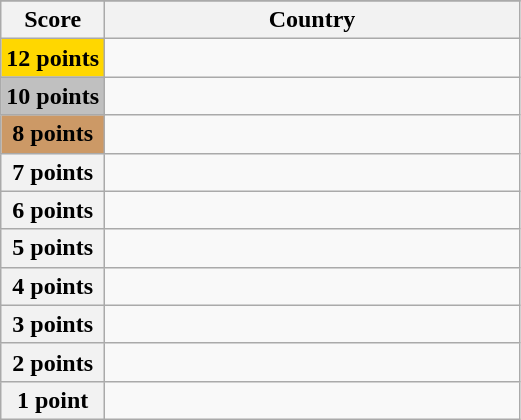<table class="wikitable">
<tr>
</tr>
<tr>
<th scope="col" width="20%">Score</th>
<th scope="col">Country</th>
</tr>
<tr>
<th scope="row" style="background:gold">12 points</th>
<td></td>
</tr>
<tr>
<th scope="row" style="background:silver">10 points</th>
<td></td>
</tr>
<tr>
<th scope="row" style="background:#CC9966">8 points</th>
<td></td>
</tr>
<tr>
<th scope="row">7 points</th>
<td></td>
</tr>
<tr>
<th scope="row">6 points</th>
<td></td>
</tr>
<tr>
<th scope="row">5 points</th>
<td></td>
</tr>
<tr>
<th scope="row">4 points</th>
<td></td>
</tr>
<tr>
<th scope="row">3 points</th>
<td></td>
</tr>
<tr>
<th scope="row">2 points</th>
<td></td>
</tr>
<tr>
<th scope="row">1 point</th>
<td></td>
</tr>
</table>
